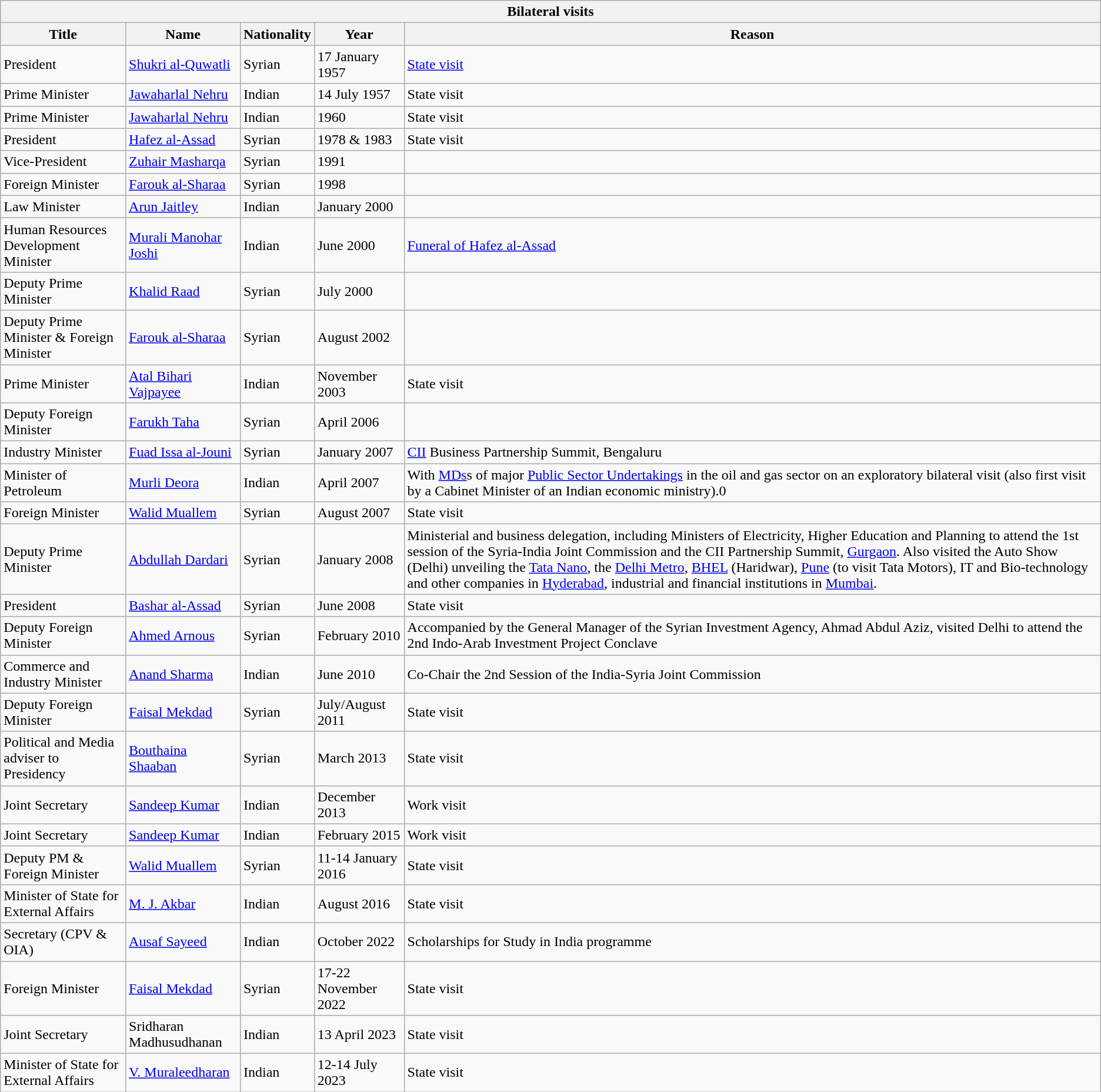<table class="wikitable">
<tr>
<th colspan="6"><strong>Bilateral visits</strong></th>
</tr>
<tr>
<th>Title</th>
<th>Name</th>
<th>Nationality</th>
<th>Year</th>
<th>Reason</th>
</tr>
<tr>
<td>President</td>
<td><a href='#'>Shukri al-Quwatli</a></td>
<td>Syrian</td>
<td>17 January 1957</td>
<td><a href='#'>State visit</a></td>
</tr>
<tr>
<td>Prime Minister</td>
<td><a href='#'>Jawaharlal Nehru</a></td>
<td>Indian</td>
<td>14 July 1957</td>
<td>State visit</td>
</tr>
<tr>
<td>Prime Minister</td>
<td><a href='#'>Jawaharlal Nehru</a></td>
<td>Indian</td>
<td>1960</td>
<td>State visit</td>
</tr>
<tr>
<td>President</td>
<td><a href='#'>Hafez al-Assad</a></td>
<td>Syrian</td>
<td>1978 & 1983</td>
<td>State visit</td>
</tr>
<tr>
<td>Vice-President</td>
<td><a href='#'>Zuhair Masharqa</a></td>
<td>Syrian</td>
<td>1991</td>
<td></td>
</tr>
<tr>
<td>Foreign Minister</td>
<td><a href='#'>Farouk al-Sharaa</a></td>
<td>Syrian</td>
<td>1998</td>
<td></td>
</tr>
<tr>
<td>Law Minister</td>
<td><a href='#'>Arun Jaitley</a></td>
<td>Indian</td>
<td>January 2000</td>
<td></td>
</tr>
<tr>
<td>Human Resources Development Minister</td>
<td><a href='#'>Murali Manohar Joshi</a></td>
<td>Indian</td>
<td>June 2000</td>
<td><a href='#'>Funeral of Hafez al-Assad</a></td>
</tr>
<tr>
<td>Deputy Prime Minister</td>
<td><a href='#'>Khalid Raad</a></td>
<td>Syrian</td>
<td>July 2000</td>
<td></td>
</tr>
<tr>
<td>Deputy Prime Minister & Foreign Minister</td>
<td><a href='#'>Farouk al-Sharaa</a></td>
<td>Syrian</td>
<td>August 2002</td>
<td></td>
</tr>
<tr>
<td>Prime Minister</td>
<td><a href='#'>Atal Bihari Vajpayee</a></td>
<td>Indian</td>
<td>November 2003</td>
<td>State visit</td>
</tr>
<tr>
<td>Deputy Foreign Minister</td>
<td><a href='#'>Farukh Taha</a></td>
<td>Syrian</td>
<td>April 2006</td>
<td></td>
</tr>
<tr>
<td>Industry Minister</td>
<td><a href='#'>Fuad Issa al-Jouni</a></td>
<td>Syrian</td>
<td>January 2007</td>
<td><a href='#'>CII</a> Business Partnership Summit, Bengaluru</td>
</tr>
<tr>
<td>Minister of Petroleum</td>
<td><a href='#'>Murli Deora</a></td>
<td>Indian</td>
<td>April 2007</td>
<td>With <a href='#'>MDs</a>s of major <a href='#'>Public Sector Undertakings</a> in the oil and gas sector on an exploratory bilateral visit (also first visit by a Cabinet Minister of an Indian economic ministry).0</td>
</tr>
<tr>
<td>Foreign Minister</td>
<td><a href='#'>Walid Muallem</a></td>
<td>Syrian</td>
<td>August 2007</td>
<td>State visit</td>
</tr>
<tr>
<td>Deputy Prime Minister</td>
<td><a href='#'>Abdullah Dardari</a></td>
<td>Syrian</td>
<td>January 2008</td>
<td>Ministerial and business delegation, including Ministers of Electricity, Higher Education and Planning to attend the 1st session of the Syria-India Joint Commission and the CII Partnership Summit, <a href='#'>Gurgaon</a>. Also visited the Auto Show (Delhi) unveiling the <a href='#'>Tata Nano</a>, the <a href='#'>Delhi Metro</a>, <a href='#'>BHEL</a> (Haridwar), <a href='#'>Pune</a> (to visit Tata Motors), IT and Bio-technology and other companies in <a href='#'>Hyderabad</a>, industrial and financial institutions in <a href='#'>Mumbai</a>.</td>
</tr>
<tr>
<td>President</td>
<td><a href='#'>Bashar al-Assad</a></td>
<td>Syrian</td>
<td>June 2008</td>
<td>State visit</td>
</tr>
<tr>
<td>Deputy Foreign Minister</td>
<td><a href='#'>Ahmed Arnous</a></td>
<td>Syrian</td>
<td>February 2010</td>
<td>Accompanied by the General Manager of the Syrian Investment Agency, Ahmad Abdul Aziz, visited Delhi to attend the 2nd Indo-Arab Investment Project Conclave</td>
</tr>
<tr>
<td>Commerce and Industry Minister</td>
<td><a href='#'>Anand Sharma</a></td>
<td>Indian</td>
<td>June 2010</td>
<td>Co-Chair the 2nd Session of the India-Syria Joint Commission</td>
</tr>
<tr>
<td>Deputy Foreign Minister</td>
<td><a href='#'>Faisal Mekdad</a></td>
<td>Syrian</td>
<td>July/August 2011</td>
<td>State visit</td>
</tr>
<tr>
<td>Political and Media adviser to Presidency</td>
<td><a href='#'>Bouthaina Shaaban</a></td>
<td>Syrian</td>
<td>March 2013</td>
<td>State visit</td>
</tr>
<tr>
<td>Joint Secretary</td>
<td><a href='#'>Sandeep Kumar</a></td>
<td>Indian</td>
<td>December 2013</td>
<td>Work visit</td>
</tr>
<tr>
<td>Joint Secretary</td>
<td><a href='#'>Sandeep Kumar</a></td>
<td>Indian</td>
<td>February 2015</td>
<td>Work visit</td>
</tr>
<tr>
<td>Deputy PM & Foreign Minister</td>
<td><a href='#'>Walid Muallem</a></td>
<td>Syrian</td>
<td>11-14 January 2016</td>
<td>State visit</td>
</tr>
<tr>
<td>Minister of State for External Affairs</td>
<td><a href='#'>M. J. Akbar</a></td>
<td>Indian</td>
<td>August 2016</td>
<td>State visit</td>
</tr>
<tr>
<td>Secretary (CPV & OIA)</td>
<td><a href='#'>Ausaf Sayeed</a></td>
<td>Indian</td>
<td>October 2022</td>
<td>Scholarships for Study in India programme</td>
</tr>
<tr>
<td>Foreign Minister</td>
<td><a href='#'>Faisal Mekdad</a></td>
<td>Syrian</td>
<td>17-22 November 2022</td>
<td>State visit</td>
</tr>
<tr>
<td>Joint Secretary</td>
<td>Sridharan Madhusudhanan</td>
<td>Indian</td>
<td>13 April 2023</td>
<td>State visit</td>
</tr>
<tr>
<td>Minister of State for External Affairs</td>
<td><a href='#'>V. Muraleedharan</a></td>
<td>Indian</td>
<td>12-14 July 2023</td>
<td>State visit</td>
</tr>
</table>
